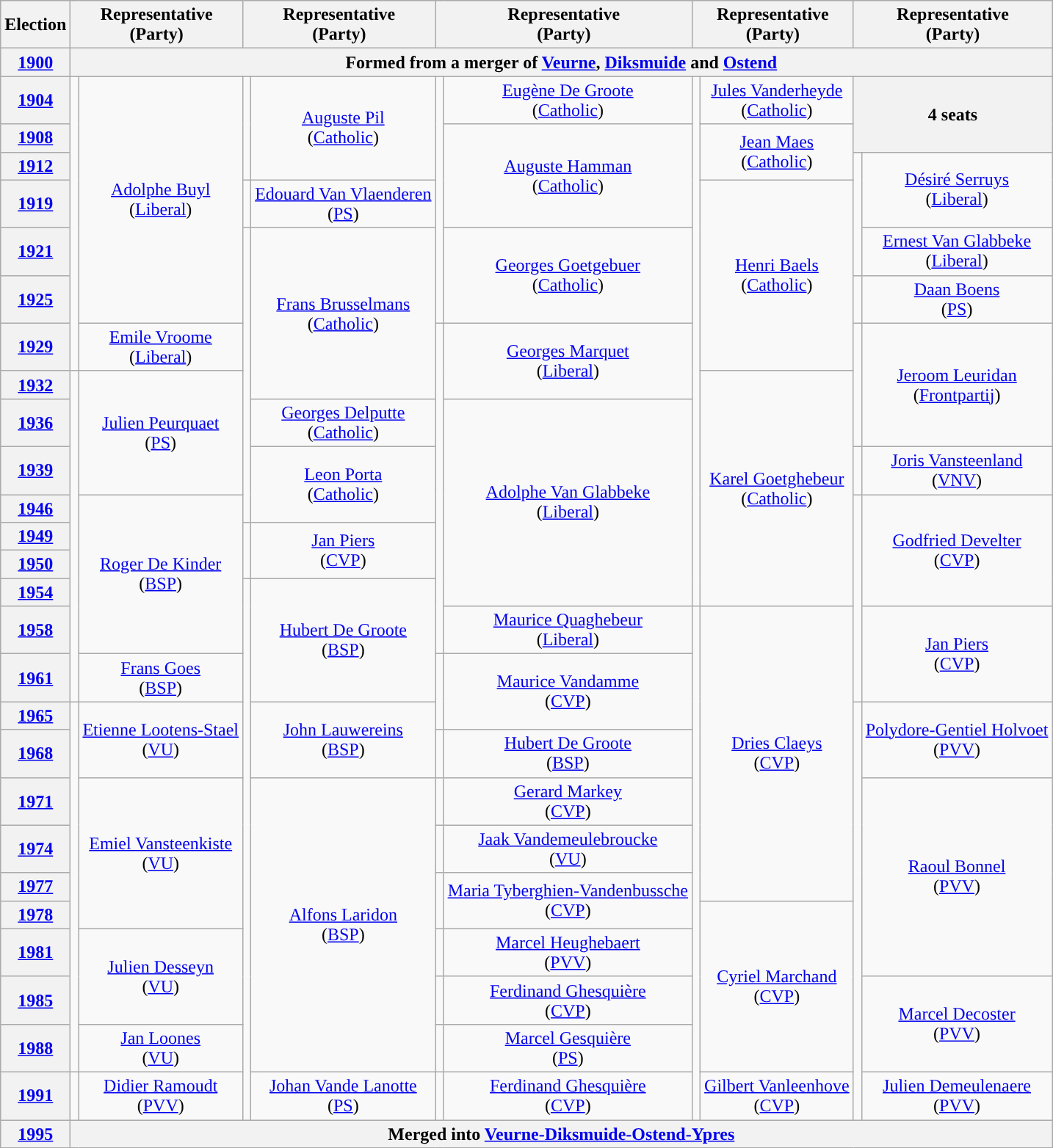<table class="wikitable" style="text-align:center">
<tr>
<th>Election</th>
<th colspan=2>Representative<br>(Party)</th>
<th colspan=2>Representative<br>(Party)</th>
<th colspan=2>Representative<br>(Party)</th>
<th colspan=2>Representative<br>(Party)</th>
<th colspan=2>Representative<br>(Party)</th>
</tr>
<tr>
<th rowspan=2><a href='#'>1900</a></th>
<th colspan=10>Formed from a merger of <a href='#'>Veurne</a>, <a href='#'>Diksmuide</a> and <a href='#'>Ostend</a></th>
</tr>
<tr>
<td rowspan=8; style="background-color: "></td>
<td rowspan=7><a href='#'>Adolphe Buyl</a><br>(<a href='#'>Liberal</a>)</td>
<td rowspan=4; style="background-color: "></td>
<td rowspan=4><a href='#'>Auguste Pil</a><br>(<a href='#'>Catholic</a>)</td>
<td rowspan=7; style="background-color: "></td>
<td rowspan=2><a href='#'>Eugène De Groote</a><br>(<a href='#'>Catholic</a>)</td>
<td rowspan=15; style="background-color: "></td>
<td rowspan=2><a href='#'>Jules Vanderheyde</a><br>(<a href='#'>Catholic</a>)</td>
<th colspan=2; rowspan=3>4 seats</th>
</tr>
<tr>
<th><a href='#'>1904</a></th>
</tr>
<tr>
<th><a href='#'>1908</a></th>
<td rowspan=3><a href='#'>Auguste Hamman</a><br>(<a href='#'>Catholic</a>)</td>
<td rowspan=2><a href='#'>Jean Maes</a><br>(<a href='#'>Catholic</a>)</td>
</tr>
<tr>
<th><a href='#'>1912</a></th>
<td rowspan=3; style="background-color: "></td>
<td rowspan=2><a href='#'>Désiré Serruys</a><br>(<a href='#'>Liberal</a>)</td>
</tr>
<tr>
<th><a href='#'>1919</a></th>
<td rowspan=1; style="background-color: "></td>
<td rowspan=1><a href='#'>Edouard Van Vlaenderen</a><br>(<a href='#'>PS</a>)</td>
<td rowspan=4><a href='#'>Henri Baels</a><br>(<a href='#'>Catholic</a>)</td>
</tr>
<tr>
<th><a href='#'>1921</a></th>
<td rowspan=7; style="background-color: "></td>
<td rowspan=4><a href='#'>Frans Brusselmans</a><br>(<a href='#'>Catholic</a>)</td>
<td rowspan=2><a href='#'>Georges Goetgebuer</a><br>(<a href='#'>Catholic</a>)</td>
<td rowspan=1><a href='#'>Ernest Van Glabbeke</a><br>(<a href='#'>Liberal</a>)</td>
</tr>
<tr>
<th><a href='#'>1925</a></th>
<td rowspan=1; style="background-color: "></td>
<td rowspan=1><a href='#'>Daan Boens</a><br>(<a href='#'>PS</a>)</td>
</tr>
<tr>
<th><a href='#'>1929</a></th>
<td rowspan=1><a href='#'>Emile Vroome</a><br>(<a href='#'>Liberal</a>)</td>
<td rowspan=9; style="background-color: "></td>
<td rowspan=2><a href='#'>Georges Marquet</a><br>(<a href='#'>Liberal</a>)</td>
<td rowspan=3; style="background-color: "></td>
<td rowspan=3><a href='#'>Jeroom Leuridan</a><br>(<a href='#'>Frontpartij</a>)</td>
</tr>
<tr>
<th><a href='#'>1932</a></th>
<td rowspan=9; style="background-color: "></td>
<td rowspan=3><a href='#'>Julien Peurquaet</a><br>(<a href='#'>PS</a>)</td>
<td rowspan=7><a href='#'>Karel Goetghebeur</a><br>(<a href='#'>Catholic</a>)</td>
</tr>
<tr>
<th><a href='#'>1936</a></th>
<td rowspan=1><a href='#'>Georges Delputte</a><br>(<a href='#'>Catholic</a>)</td>
<td rowspan=6><a href='#'>Adolphe Van Glabbeke</a><br>(<a href='#'>Liberal</a>)</td>
</tr>
<tr>
<th><a href='#'>1939</a></th>
<td rowspan=2><a href='#'>Leon Porta</a><br>(<a href='#'>Catholic</a>)</td>
<td rowspan=1; style="background-color: "></td>
<td rowspan=1><a href='#'>Joris Vansteenland</a><br>(<a href='#'>VNV</a>)</td>
</tr>
<tr>
<th><a href='#'>1946</a></th>
<td rowspan=5><a href='#'>Roger De Kinder</a><br>(<a href='#'>BSP</a>)</td>
<td rowspan=6; style="background-color: "></td>
<td rowspan=4><a href='#'>Godfried Develter</a><br>(<a href='#'>CVP</a>)</td>
</tr>
<tr>
<th><a href='#'>1949</a></th>
<td rowspan=2; style="background-color: "></td>
<td rowspan=2><a href='#'>Jan Piers</a><br>(<a href='#'>CVP</a>)</td>
</tr>
<tr>
<th><a href='#'>1950</a></th>
</tr>
<tr>
<th><a href='#'>1954</a></th>
<td rowspan=13; style="background-color: "></td>
<td rowspan=3><a href='#'>Hubert De Groote</a><br>(<a href='#'>BSP</a>)</td>
</tr>
<tr>
<th><a href='#'>1958</a></th>
<td rowspan=1><a href='#'>Maurice Quaghebeur</a><br>(<a href='#'>Liberal</a>)</td>
<td rowspan=12; style="background-color: "></td>
<td rowspan=7><a href='#'>Dries Claeys</a><br>(<a href='#'>CVP</a>)</td>
<td rowspan=2><a href='#'>Jan Piers</a><br>(<a href='#'>CVP</a>)</td>
</tr>
<tr>
<th><a href='#'>1961</a></th>
<td rowspan=1><a href='#'>Frans Goes</a><br>(<a href='#'>BSP</a>)</td>
<td rowspan=2; style="background-color: "></td>
<td rowspan=2><a href='#'>Maurice Vandamme</a><br>(<a href='#'>CVP</a>)</td>
</tr>
<tr>
<th><a href='#'>1965</a></th>
<td rowspan=9; style="background-color: "></td>
<td rowspan=2><a href='#'>Etienne Lootens-Stael</a><br>(<a href='#'>VU</a>)</td>
<td rowspan=2><a href='#'>John Lauwereins</a><br>(<a href='#'>BSP</a>)</td>
<td rowspan=10; style="background-color: "></td>
<td rowspan=2><a href='#'>Polydore-Gentiel Holvoet</a><br>(<a href='#'>PVV</a>)</td>
</tr>
<tr>
<th><a href='#'>1968</a></th>
<td rowspan=1; style="background-color: "></td>
<td rowspan=1><a href='#'>Hubert De Groote</a><br>(<a href='#'>BSP</a>)</td>
</tr>
<tr>
<th><a href='#'>1971</a></th>
<td rowspan=4><a href='#'>Emiel Vansteenkiste</a><br>(<a href='#'>VU</a>)</td>
<td rowspan=7><a href='#'>Alfons Laridon</a><br>(<a href='#'>BSP</a>)</td>
<td rowspan=1; style="background-color: "></td>
<td rowspan=1><a href='#'>Gerard Markey</a><br>(<a href='#'>CVP</a>)</td>
<td rowspan=5><a href='#'>Raoul Bonnel</a><br>(<a href='#'>PVV</a>)</td>
</tr>
<tr>
<th><a href='#'>1974</a></th>
<td rowspan=1; style="background-color: "></td>
<td rowspan=1><a href='#'>Jaak Vandemeulebroucke</a><br>(<a href='#'>VU</a>)</td>
</tr>
<tr>
<th><a href='#'>1977</a></th>
<td rowspan=2; style="background-color: "></td>
<td rowspan=2><a href='#'>Maria Tyberghien-Vandenbussche</a><br>(<a href='#'>CVP</a>)</td>
</tr>
<tr>
<th><a href='#'>1978</a></th>
<td rowspan=4><a href='#'>Cyriel Marchand</a><br>(<a href='#'>CVP</a>)</td>
</tr>
<tr>
<th><a href='#'>1981</a></th>
<td rowspan=2><a href='#'>Julien Desseyn</a><br>(<a href='#'>VU</a>)</td>
<td rowspan=1; style="background-color: "></td>
<td rowspan=1><a href='#'>Marcel Heughebaert</a><br>(<a href='#'>PVV</a>)</td>
</tr>
<tr>
<th><a href='#'>1985</a></th>
<td rowspan=1; style="background-color: "></td>
<td rowspan=1><a href='#'>Ferdinand Ghesquière</a><br>(<a href='#'>CVP</a>)</td>
<td rowspan=2><a href='#'>Marcel Decoster</a><br>(<a href='#'>PVV</a>)</td>
</tr>
<tr>
<th><a href='#'>1988</a></th>
<td rowspan=1><a href='#'>Jan Loones</a><br>(<a href='#'>VU</a>)</td>
<td rowspan=1; style="background-color: "></td>
<td rowspan=1><a href='#'>Marcel Gesquière</a><br>(<a href='#'>PS</a>)</td>
</tr>
<tr>
<th><a href='#'>1991</a></th>
<td rowspan=1; style="background-color: "></td>
<td rowspan=1><a href='#'>Didier Ramoudt</a><br>(<a href='#'>PVV</a>)</td>
<td rowspan=1><a href='#'>Johan Vande Lanotte</a><br>(<a href='#'>PS</a>)</td>
<td rowspan=1; style="background-color: "></td>
<td rowspan=1><a href='#'>Ferdinand Ghesquière</a><br>(<a href='#'>CVP</a>)</td>
<td rowspan=1><a href='#'>Gilbert Vanleenhove</a><br>(<a href='#'>CVP</a>)</td>
<td rowspan=1><a href='#'>Julien Demeulenaere</a><br>(<a href='#'>PVV</a>)</td>
</tr>
<tr>
<th><a href='#'>1995</a></th>
<th colspan=10>Merged into <a href='#'>Veurne-Diksmuide-Ostend-Ypres</a></th>
</tr>
</table>
